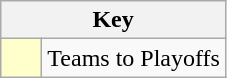<table class="wikitable" style="text-align: center;">
<tr>
<th colspan=2>Key</th>
</tr>
<tr>
<td style="background:#ffffcc; width:20px;"></td>
<td align=left>Teams to Playoffs</td>
</tr>
</table>
